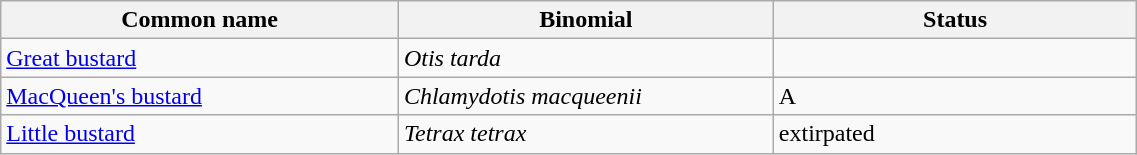<table width=60% class="wikitable">
<tr>
<th width=35%>Common name</th>
<th width=33%>Binomial</th>
<th width=32%>Status</th>
</tr>
<tr>
<td><a href='#'>Great bustard</a></td>
<td><em>Otis tarda</em></td>
<td></td>
</tr>
<tr>
<td><a href='#'>MacQueen's bustard</a></td>
<td><em>Chlamydotis macqueenii</em></td>
<td>A</td>
</tr>
<tr>
<td><a href='#'>Little bustard</a></td>
<td><em>Tetrax tetrax</em></td>
<td>extirpated</td>
</tr>
</table>
